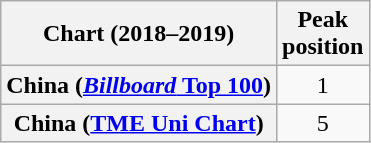<table class="wikitable plainrowheaders sortable" style="text-align:center">
<tr>
<th scope="col">Chart (2018–2019)</th>
<th scope="col">Peak<br>position</th>
</tr>
<tr>
<th scope="row">China (<a href='#'><em>Billboard</em> Top 100</a>)</th>
<td>1</td>
</tr>
<tr>
<th scope="row">China (<a href='#'>TME Uni Chart</a>)</th>
<td>5</td>
</tr>
</table>
